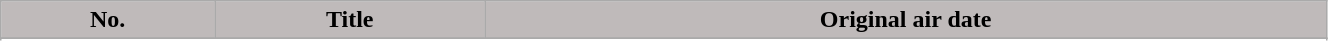<table class="wikitable plainrowheaders" style="width:70%;">
<tr>
<th scope="col" style="background-color: #bfbaba; color: #000000">No.</th>
<th scope="col" style="background-color: #bfbaba; color: #000000">Title</th>
<th scope="col" style="background-color: #bfbaba; color: #000000">Original air date</th>
</tr>
<tr>
</tr>
<tr>
</tr>
<tr>
</tr>
<tr>
</tr>
<tr>
</tr>
<tr>
</tr>
<tr>
</tr>
</table>
